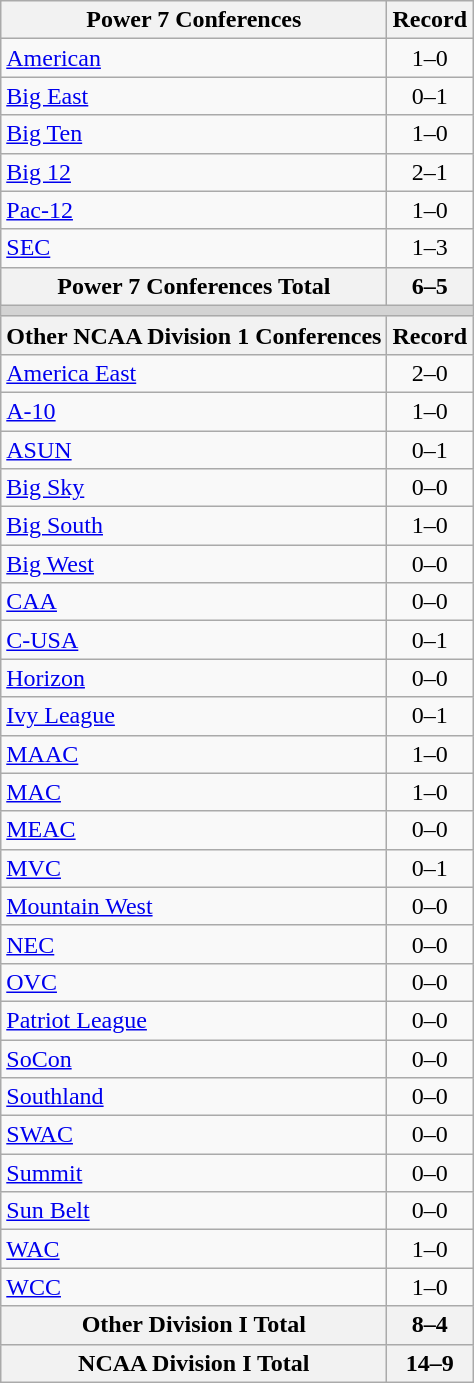<table class="wikitable">
<tr>
<th>Power 7 Conferences</th>
<th>Record</th>
</tr>
<tr>
<td><a href='#'>American</a></td>
<td align=center>1–0</td>
</tr>
<tr>
<td><a href='#'>Big East</a></td>
<td align=center>0–1</td>
</tr>
<tr>
<td><a href='#'>Big Ten</a></td>
<td align=center>1–0</td>
</tr>
<tr>
<td><a href='#'>Big 12</a></td>
<td align=center>2–1</td>
</tr>
<tr>
<td><a href='#'>Pac-12</a></td>
<td align=center>1–0</td>
</tr>
<tr>
<td><a href='#'>SEC</a></td>
<td align=center>1–3</td>
</tr>
<tr>
<th>Power 7 Conferences Total</th>
<th>6–5</th>
</tr>
<tr>
<th colspan="2" style="background:lightgrey;"></th>
</tr>
<tr>
<th>Other NCAA Division 1 Conferences</th>
<th>Record</th>
</tr>
<tr>
<td><a href='#'>America East</a></td>
<td align=center>2–0</td>
</tr>
<tr>
<td><a href='#'>A-10</a></td>
<td align=center>1–0</td>
</tr>
<tr>
<td><a href='#'>ASUN</a></td>
<td align=center>0–1</td>
</tr>
<tr>
<td><a href='#'>Big Sky</a></td>
<td align=center>0–0</td>
</tr>
<tr>
<td><a href='#'>Big South</a></td>
<td align=center>1–0</td>
</tr>
<tr>
<td><a href='#'>Big West</a></td>
<td align=center>0–0</td>
</tr>
<tr>
<td><a href='#'>CAA</a></td>
<td align=center>0–0</td>
</tr>
<tr>
<td><a href='#'>C-USA</a></td>
<td align=center>0–1</td>
</tr>
<tr>
<td><a href='#'>Horizon</a></td>
<td align=center>0–0</td>
</tr>
<tr>
<td><a href='#'>Ivy League</a></td>
<td align=center>0–1</td>
</tr>
<tr>
<td><a href='#'>MAAC</a></td>
<td align=center>1–0</td>
</tr>
<tr>
<td><a href='#'>MAC</a></td>
<td align=center>1–0</td>
</tr>
<tr>
<td><a href='#'>MEAC</a></td>
<td align=center>0–0</td>
</tr>
<tr>
<td><a href='#'>MVC</a></td>
<td align=center>0–1</td>
</tr>
<tr>
<td><a href='#'>Mountain West</a></td>
<td align=center>0–0</td>
</tr>
<tr>
<td><a href='#'>NEC</a></td>
<td align=center>0–0</td>
</tr>
<tr>
<td><a href='#'>OVC</a></td>
<td align=center>0–0</td>
</tr>
<tr>
<td><a href='#'>Patriot League</a></td>
<td align=center>0–0</td>
</tr>
<tr>
<td><a href='#'>SoCon</a></td>
<td align=center>0–0</td>
</tr>
<tr>
<td><a href='#'>Southland</a></td>
<td align=center>0–0</td>
</tr>
<tr>
<td><a href='#'>SWAC</a></td>
<td align=center>0–0</td>
</tr>
<tr>
<td><a href='#'>Summit</a></td>
<td align=center>0–0</td>
</tr>
<tr>
<td><a href='#'>Sun Belt</a></td>
<td align=center>0–0</td>
</tr>
<tr>
<td><a href='#'>WAC</a></td>
<td align=center>1–0</td>
</tr>
<tr>
<td><a href='#'>WCC</a></td>
<td align=center>1–0</td>
</tr>
<tr>
<th>Other Division I Total</th>
<th>8–4</th>
</tr>
<tr>
<th>NCAA Division I Total</th>
<th>14–9</th>
</tr>
</table>
